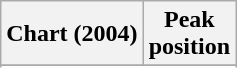<table class="wikitable sortable plainrowheaders" style="text-align:center">
<tr>
<th scope="col">Chart (2004)</th>
<th scope="col">Peak<br>position</th>
</tr>
<tr>
</tr>
<tr>
</tr>
<tr>
</tr>
</table>
